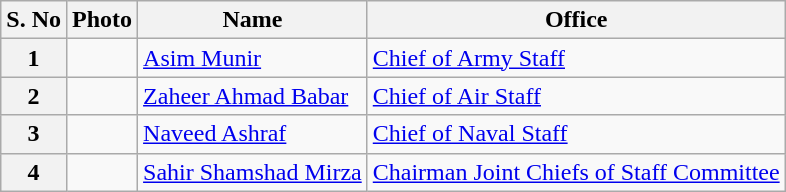<table class="wikitable">
<tr>
<th>S. No</th>
<th>Photo</th>
<th>Name</th>
<th>Office</th>
</tr>
<tr>
<th>1</th>
<td></td>
<td><a href='#'>Asim Munir</a></td>
<td><a href='#'>Chief of Army Staff</a></td>
</tr>
<tr>
<th>2</th>
<td></td>
<td><a href='#'>Zaheer Ahmad Babar</a></td>
<td><a href='#'>Chief of Air Staff</a></td>
</tr>
<tr>
<th>3</th>
<td></td>
<td><a href='#'>Naveed Ashraf</a></td>
<td><a href='#'>Chief of Naval Staff</a></td>
</tr>
<tr>
<th>4</th>
<td></td>
<td><a href='#'>Sahir Shamshad Mirza</a></td>
<td><a href='#'>Chairman Joint Chiefs of Staff Committee</a></td>
</tr>
</table>
